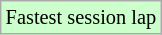<table class="wikitable sortable" style="font-size: 85%;">
<tr style="background:#ccffcc;">
<td>Fastest session lap</td>
</tr>
</table>
